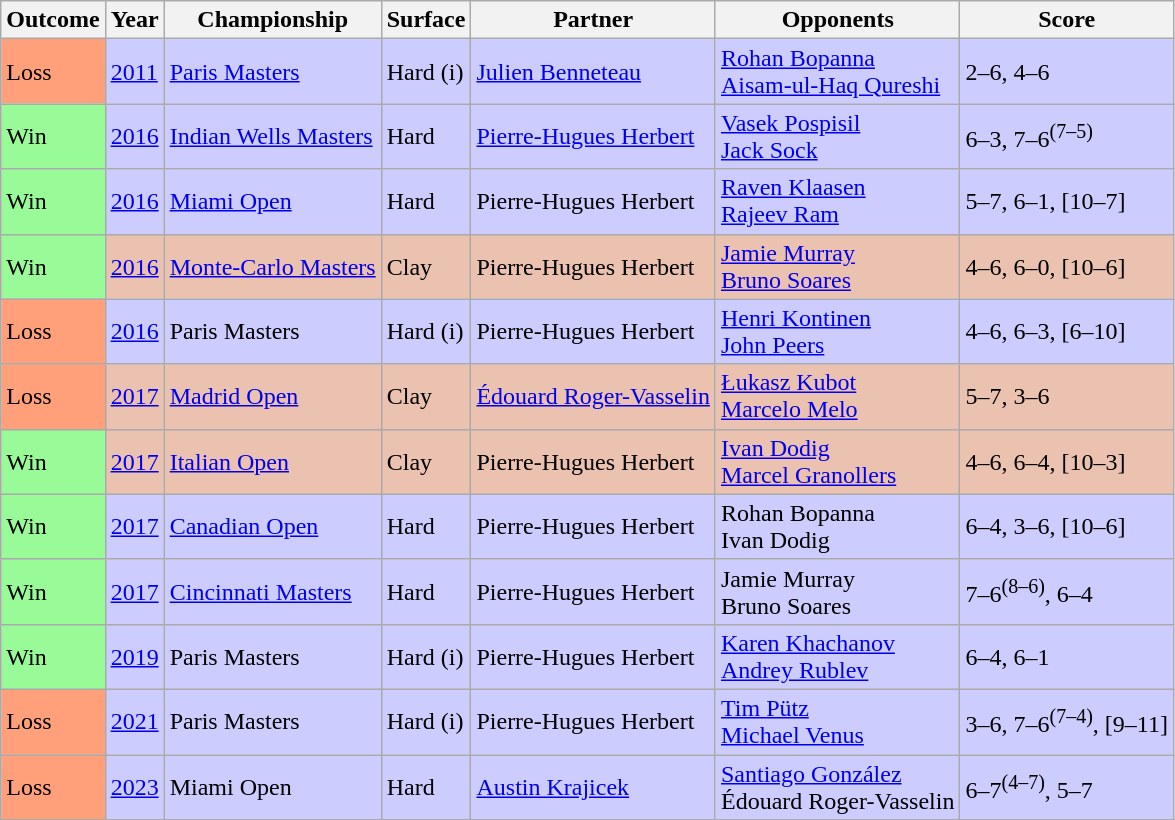<table class="sortable wikitable">
<tr>
<th>Outcome</th>
<th>Year</th>
<th>Championship</th>
<th>Surface</th>
<th>Partner</th>
<th>Opponents</th>
<th class="unsortable">Score</th>
</tr>
<tr bgcolor=#CCCCFF>
<td bgcolor=FFA07A>Loss</td>
<td><a href='#'>2011</a></td>
<td><a href='#'>Paris Masters</a></td>
<td>Hard (i)</td>
<td> <a href='#'>Julien Benneteau</a></td>
<td> <a href='#'>Rohan Bopanna</a> <br>  <a href='#'>Aisam-ul-Haq Qureshi</a></td>
<td>2–6, 4–6</td>
</tr>
<tr bgcolor=#CCCCFF>
<td bgcolor=98FB98>Win</td>
<td><a href='#'>2016</a></td>
<td><a href='#'>Indian Wells Masters</a></td>
<td>Hard</td>
<td> <a href='#'>Pierre-Hugues Herbert</a></td>
<td> <a href='#'>Vasek Pospisil</a><br> <a href='#'>Jack Sock</a></td>
<td>6–3, 7–6<sup>(7–5)</sup></td>
</tr>
<tr bgcolor=#CCCCFF>
<td bgcolor=98FB98>Win</td>
<td><a href='#'>2016</a></td>
<td><a href='#'>Miami Open</a></td>
<td>Hard</td>
<td> Pierre-Hugues Herbert</td>
<td> <a href='#'>Raven Klaasen</a> <br>  <a href='#'>Rajeev Ram</a></td>
<td>5–7, 6–1, [10–7]</td>
</tr>
<tr bgcolor=#ebc2af>
<td bgcolor=98FB98>Win</td>
<td><a href='#'>2016</a></td>
<td><a href='#'>Monte-Carlo Masters</a></td>
<td>Clay</td>
<td> Pierre-Hugues Herbert</td>
<td> <a href='#'>Jamie Murray</a> <br>  <a href='#'>Bruno Soares</a></td>
<td>4–6, 6–0, [10–6]</td>
</tr>
<tr bgcolor=#CCCCFF>
<td bgcolor=FFA07A>Loss</td>
<td><a href='#'>2016</a></td>
<td>Paris Masters</td>
<td>Hard (i)</td>
<td> Pierre-Hugues Herbert</td>
<td> <a href='#'>Henri Kontinen</a> <br>  <a href='#'>John Peers</a></td>
<td>4–6, 6–3, [6–10]</td>
</tr>
<tr bgcolor=#EBC2AF>
<td bgcolor=FFA07A>Loss</td>
<td><a href='#'>2017</a></td>
<td><a href='#'>Madrid Open</a></td>
<td>Clay</td>
<td> <a href='#'>Édouard Roger-Vasselin</a></td>
<td> <a href='#'>Łukasz Kubot</a> <br>  <a href='#'>Marcelo Melo</a></td>
<td>5–7, 3–6</td>
</tr>
<tr bgcolor=#EBC2AF>
<td bgcolor=98FB98>Win</td>
<td><a href='#'>2017</a></td>
<td><a href='#'>Italian Open</a></td>
<td>Clay</td>
<td> Pierre-Hugues Herbert</td>
<td> <a href='#'>Ivan Dodig</a> <br>  <a href='#'>Marcel Granollers</a></td>
<td>4–6, 6–4, [10–3]</td>
</tr>
<tr bgcolor=#CCCCFF>
<td bgcolor=98FB98>Win</td>
<td><a href='#'>2017</a></td>
<td><a href='#'>Canadian Open</a></td>
<td>Hard</td>
<td> Pierre-Hugues Herbert</td>
<td> Rohan Bopanna<br> Ivan Dodig</td>
<td>6–4, 3–6, [10–6]</td>
</tr>
<tr bgcolor=CCCCFF>
<td bgcolor=98FB98>Win</td>
<td><a href='#'>2017</a></td>
<td><a href='#'>Cincinnati Masters</a></td>
<td>Hard</td>
<td> Pierre-Hugues Herbert</td>
<td> Jamie Murray<br> Bruno Soares</td>
<td>7–6<sup>(8–6)</sup>, 6–4</td>
</tr>
<tr style="background:#ccf;">
<td bgcolor=98FB98>Win</td>
<td><a href='#'>2019</a></td>
<td>Paris Masters</td>
<td>Hard (i)</td>
<td> Pierre-Hugues Herbert</td>
<td> <a href='#'>Karen Khachanov</a><br> <a href='#'>Andrey Rublev</a></td>
<td>6–4, 6–1</td>
</tr>
<tr style="background:#ccf;">
<td bgcolor=FFA07A>Loss</td>
<td><a href='#'>2021</a></td>
<td>Paris Masters</td>
<td>Hard (i)</td>
<td> Pierre-Hugues Herbert</td>
<td> <a href='#'>Tim Pütz</a><br> <a href='#'>Michael Venus</a></td>
<td>3–6, 7–6<sup>(7–4)</sup>, [9–11]</td>
</tr>
<tr style="background:#ccf;">
<td bgcolor=FFA07A>Loss</td>
<td><a href='#'>2023</a></td>
<td>Miami Open</td>
<td>Hard</td>
<td> <a href='#'>Austin Krajicek</a></td>
<td> <a href='#'>Santiago González</a> <br>  Édouard Roger-Vasselin</td>
<td>6–7<sup>(4–7)</sup>, 5–7</td>
</tr>
</table>
